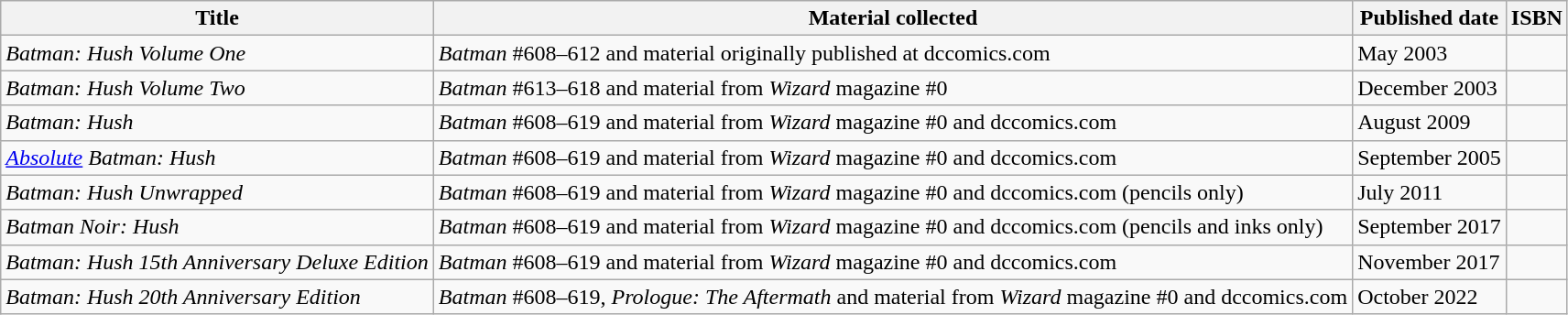<table class="wikitable">
<tr>
<th>Title</th>
<th>Material collected</th>
<th>Published date</th>
<th>ISBN</th>
</tr>
<tr>
<td><em>Batman: Hush Volume One</em></td>
<td><em>Batman</em> #608–612 and material originally published at dccomics.com</td>
<td>May 2003</td>
<td></td>
</tr>
<tr>
<td><em>Batman: Hush Volume Two</em></td>
<td><em>Batman</em> #613–618 and material from <em>Wizard</em> magazine #0</td>
<td>December 2003</td>
<td></td>
</tr>
<tr>
<td><em>Batman: Hush</em></td>
<td><em>Batman</em> #608–619 and material from <em>Wizard</em> magazine #0 and dccomics.com</td>
<td>August 2009</td>
<td></td>
</tr>
<tr>
<td><em><a href='#'>Absolute</a> Batman: Hush</em></td>
<td><em>Batman</em> #608–619 and material from <em>Wizard</em> magazine #0 and dccomics.com</td>
<td>September 2005</td>
<td></td>
</tr>
<tr>
<td><em>Batman: Hush Unwrapped</em></td>
<td><em>Batman</em> #608–619 and material from <em>Wizard</em> magazine #0 and dccomics.com (pencils only)</td>
<td>July 2011</td>
<td></td>
</tr>
<tr>
<td><em>Batman Noir: Hush</em></td>
<td><em>Batman</em> #608–619 and material from <em>Wizard</em> magazine #0 and dccomics.com (pencils and inks only)</td>
<td>September 2017</td>
<td></td>
</tr>
<tr>
<td><em>Batman: Hush 15th Anniversary Deluxe Edition</em></td>
<td><em>Batman</em> #608–619 and material from <em>Wizard</em> magazine #0 and dccomics.com</td>
<td>November 2017</td>
<td></td>
</tr>
<tr>
<td><em>Batman: Hush 20th Anniversary Edition</em></td>
<td><em>Batman</em> #608–619, <em>Prologue: The Aftermath</em> and material from <em>Wizard</em> magazine #0 and dccomics.com</td>
<td>October 2022</td>
<td></td>
</tr>
</table>
